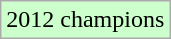<table class="wikitable">
<tr width=10px bgcolor="#ccffcc">
<td>2012 champions</td>
</tr>
</table>
